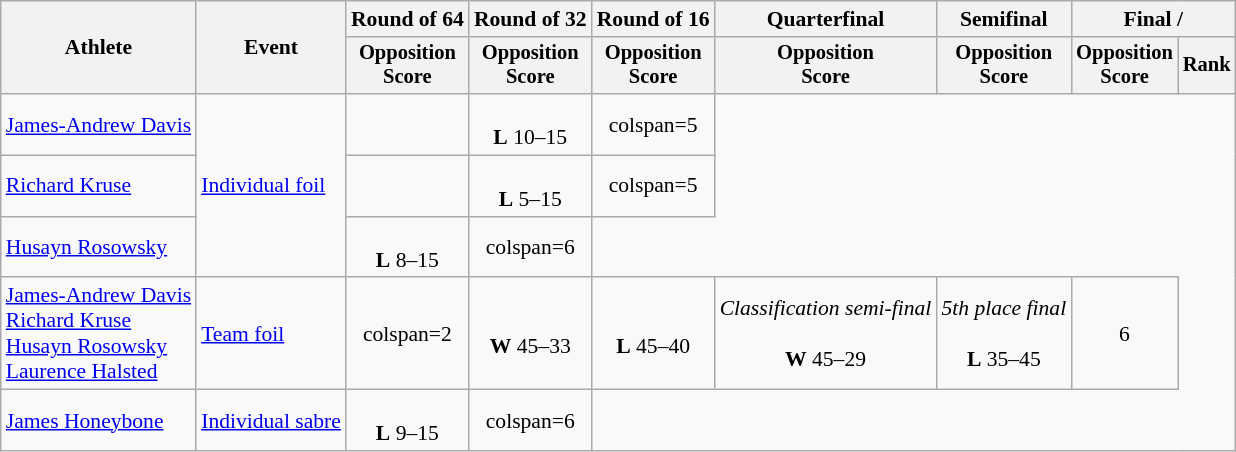<table class="wikitable" style="text-align:center; font-size:90%">
<tr>
<th rowspan=2>Athlete</th>
<th rowspan=2>Event</th>
<th>Round of 64</th>
<th>Round of 32</th>
<th>Round of 16</th>
<th>Quarterfinal</th>
<th>Semifinal</th>
<th colspan=2>Final / </th>
</tr>
<tr style="font-size:95%">
<th>Opposition <br> Score</th>
<th>Opposition <br> Score</th>
<th>Opposition <br> Score</th>
<th>Opposition <br> Score</th>
<th>Opposition <br> Score</th>
<th>Opposition <br> Score</th>
<th>Rank</th>
</tr>
<tr>
<td style="text-align:left;"><a href='#'>James-Andrew Davis</a></td>
<td style="text-align:left;" rowspan="3"><a href='#'>Individual foil</a></td>
<td></td>
<td><br><strong>L</strong> 10–15</td>
<td>colspan=5 </td>
</tr>
<tr>
<td style="text-align:left;"><a href='#'>Richard Kruse</a></td>
<td></td>
<td><br><strong>L</strong> 5–15</td>
<td>colspan=5 </td>
</tr>
<tr>
<td style="text-align:left;"><a href='#'>Husayn Rosowsky</a></td>
<td><br><strong>L</strong> 8–15</td>
<td>colspan=6 </td>
</tr>
<tr>
<td style="text-align:left;"><a href='#'>James-Andrew Davis</a><br><a href='#'>Richard Kruse</a> <br> <a href='#'>Husayn Rosowsky</a><br><a href='#'>Laurence Halsted</a></td>
<td style="text-align:left;"><a href='#'>Team foil</a></td>
<td>colspan=2 </td>
<td><br><strong>W</strong> 45–33</td>
<td><br><strong>L</strong> 45–40</td>
<td><em>Classification semi-final</em><br><br><strong>W</strong> 45–29</td>
<td><em>5th place final</em><br><br><strong>L</strong> 35–45</td>
<td>6</td>
</tr>
<tr>
<td style="text-align:left;"><a href='#'>James Honeybone</a></td>
<td style="text-align:left;"><a href='#'>Individual sabre</a></td>
<td><br><strong>L</strong> 9–15</td>
<td>colspan=6 </td>
</tr>
</table>
